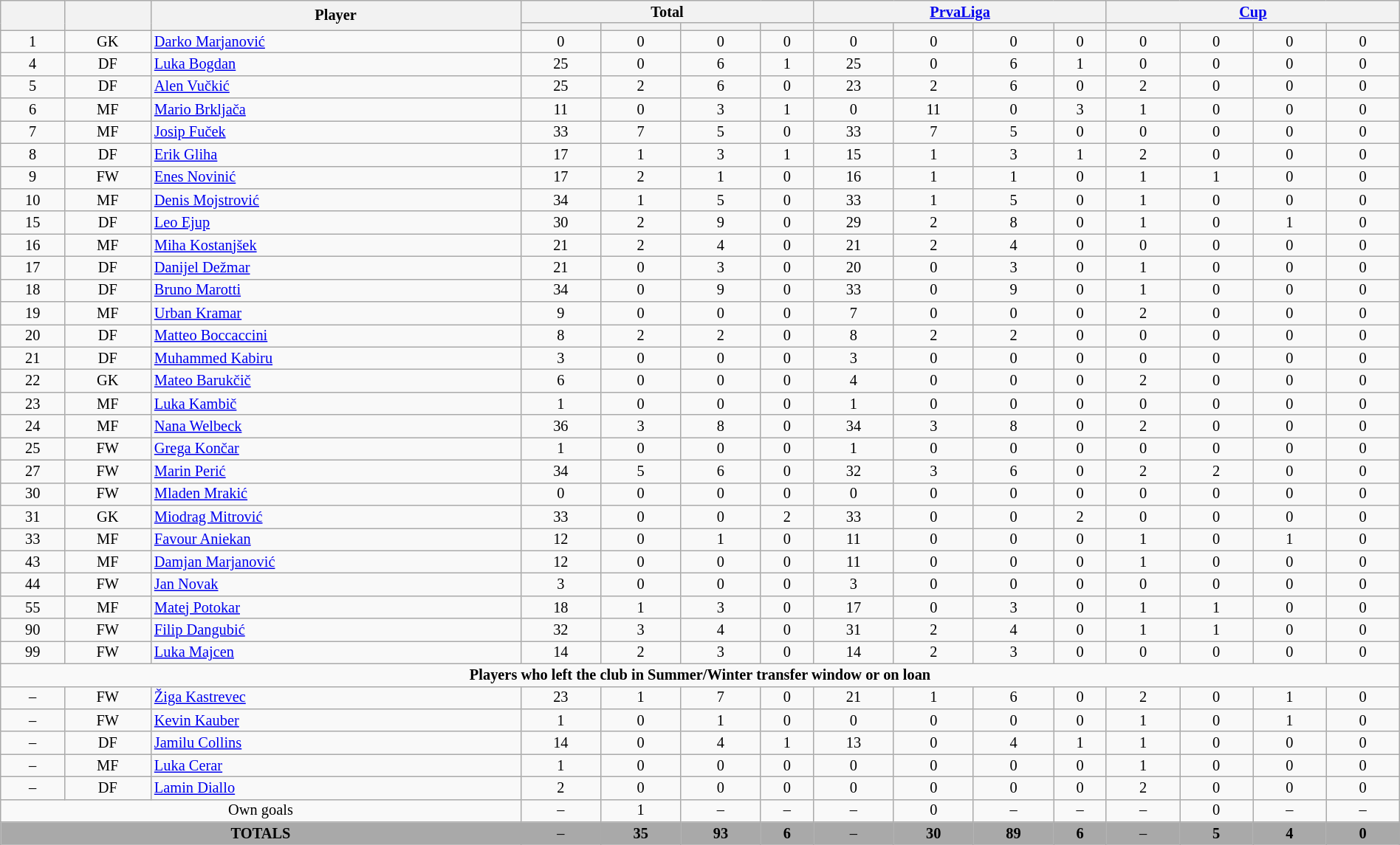<table class="wikitable sortable alternance"  style="font-size:85%; text-align:center; line-height:14px; width:100%;">
<tr>
<th rowspan="2" style="vertical-align:center;"></th>
<th rowspan="2" style="vertical-align:center;"></th>
<th rowspan="2" style="vertical-align:center;">Player</th>
<th colspan="4" style="width:85px;">Total</th>
<th colspan="4" style="width:85px;"><a href='#'>PrvaLiga</a></th>
<th colspan="4" style="width:85px;"><a href='#'>Cup</a></th>
</tr>
<tr>
<th></th>
<th></th>
<th></th>
<th></th>
<th></th>
<th></th>
<th></th>
<th></th>
<th></th>
<th></th>
<th></th>
<th></th>
</tr>
<tr>
<td>1</td>
<td>GK</td>
<td align="left"> <a href='#'>Darko Marjanović</a></td>
<td>0</td>
<td>0</td>
<td>0</td>
<td>0</td>
<td>0</td>
<td>0</td>
<td>0</td>
<td>0</td>
<td>0</td>
<td>0</td>
<td>0</td>
<td>0</td>
</tr>
<tr>
<td>4</td>
<td>DF</td>
<td align="left"> <a href='#'>Luka Bogdan</a></td>
<td>25</td>
<td>0</td>
<td>6</td>
<td>1</td>
<td>25</td>
<td>0</td>
<td>6</td>
<td>1</td>
<td>0</td>
<td>0</td>
<td>0</td>
<td>0</td>
</tr>
<tr>
<td>5</td>
<td>DF</td>
<td align="left"> <a href='#'>Alen Vučkić</a></td>
<td>25</td>
<td>2</td>
<td>6</td>
<td>0</td>
<td>23</td>
<td>2</td>
<td>6</td>
<td>0</td>
<td>2</td>
<td>0</td>
<td>0</td>
<td>0</td>
</tr>
<tr>
<td>6</td>
<td>MF</td>
<td align="left"> <a href='#'>Mario Brkljača</a></td>
<td>11</td>
<td>0</td>
<td>3</td>
<td>1</td>
<td>0</td>
<td>11</td>
<td>0</td>
<td>3</td>
<td>1</td>
<td>0</td>
<td>0</td>
<td>0</td>
</tr>
<tr>
<td>7</td>
<td>MF</td>
<td align="left"> <a href='#'>Josip Fuček</a></td>
<td>33</td>
<td>7</td>
<td>5</td>
<td>0</td>
<td>33</td>
<td>7</td>
<td>5</td>
<td>0</td>
<td>0</td>
<td>0</td>
<td>0</td>
<td>0</td>
</tr>
<tr>
<td>8</td>
<td>DF</td>
<td align="left"> <a href='#'>Erik Gliha</a></td>
<td>17</td>
<td>1</td>
<td>3</td>
<td>1</td>
<td>15</td>
<td>1</td>
<td>3</td>
<td>1</td>
<td>2</td>
<td>0</td>
<td>0</td>
<td>0</td>
</tr>
<tr>
<td>9</td>
<td>FW</td>
<td align="left"> <a href='#'>Enes Novinić</a></td>
<td>17</td>
<td>2</td>
<td>1</td>
<td>0</td>
<td>16</td>
<td>1</td>
<td>1</td>
<td>0</td>
<td>1</td>
<td>1</td>
<td>0</td>
<td>0</td>
</tr>
<tr>
<td>10</td>
<td>MF</td>
<td align="left"> <a href='#'>Denis Mojstrović</a></td>
<td>34</td>
<td>1</td>
<td>5</td>
<td>0</td>
<td>33</td>
<td>1</td>
<td>5</td>
<td>0</td>
<td>1</td>
<td>0</td>
<td>0</td>
<td>0</td>
</tr>
<tr>
<td>15</td>
<td>DF</td>
<td align="left"> <a href='#'>Leo Ejup</a></td>
<td>30</td>
<td>2</td>
<td>9</td>
<td>0</td>
<td>29</td>
<td>2</td>
<td>8</td>
<td>0</td>
<td>1</td>
<td>0</td>
<td>1</td>
<td>0</td>
</tr>
<tr>
<td>16</td>
<td>MF</td>
<td align="left"> <a href='#'>Miha Kostanjšek</a></td>
<td>21</td>
<td>2</td>
<td>4</td>
<td>0</td>
<td>21</td>
<td>2</td>
<td>4</td>
<td>0</td>
<td>0</td>
<td>0</td>
<td>0</td>
<td>0</td>
</tr>
<tr>
<td>17</td>
<td>DF</td>
<td align="left"> <a href='#'>Danijel Dežmar</a></td>
<td>21</td>
<td>0</td>
<td>3</td>
<td>0</td>
<td>20</td>
<td>0</td>
<td>3</td>
<td>0</td>
<td>1</td>
<td>0</td>
<td>0</td>
<td>0</td>
</tr>
<tr>
<td>18</td>
<td>DF</td>
<td align="left"> <a href='#'>Bruno Marotti</a></td>
<td>34</td>
<td>0</td>
<td>9</td>
<td>0</td>
<td>33</td>
<td>0</td>
<td>9</td>
<td>0</td>
<td>1</td>
<td>0</td>
<td>0</td>
<td>0</td>
</tr>
<tr>
<td>19</td>
<td>MF</td>
<td align="left"> <a href='#'>Urban Kramar</a></td>
<td>9</td>
<td>0</td>
<td>0</td>
<td>0</td>
<td>7</td>
<td>0</td>
<td>0</td>
<td>0</td>
<td>2</td>
<td>0</td>
<td>0</td>
<td>0</td>
</tr>
<tr>
<td>20</td>
<td>DF</td>
<td align="left"> <a href='#'>Matteo Boccaccini</a></td>
<td>8</td>
<td>2</td>
<td>2</td>
<td>0</td>
<td>8</td>
<td>2</td>
<td>2</td>
<td>0</td>
<td>0</td>
<td>0</td>
<td>0</td>
<td>0</td>
</tr>
<tr>
<td>21</td>
<td>DF</td>
<td align="left"> <a href='#'>Muhammed Kabiru</a></td>
<td>3</td>
<td>0</td>
<td>0</td>
<td>0</td>
<td>3</td>
<td>0</td>
<td>0</td>
<td>0</td>
<td>0</td>
<td>0</td>
<td>0</td>
<td>0</td>
</tr>
<tr>
<td>22</td>
<td>GK</td>
<td align="left"> <a href='#'>Mateo Barukčič</a></td>
<td>6</td>
<td>0</td>
<td>0</td>
<td>0</td>
<td>4</td>
<td>0</td>
<td>0</td>
<td>0</td>
<td>2</td>
<td>0</td>
<td>0</td>
<td>0</td>
</tr>
<tr>
<td>23</td>
<td>MF</td>
<td align="left"> <a href='#'>Luka Kambič</a></td>
<td>1</td>
<td>0</td>
<td>0</td>
<td>0</td>
<td>1</td>
<td>0</td>
<td>0</td>
<td>0</td>
<td>0</td>
<td>0</td>
<td>0</td>
<td>0</td>
</tr>
<tr>
<td>24</td>
<td>MF</td>
<td align="left"> <a href='#'>Nana Welbeck</a></td>
<td>36</td>
<td>3</td>
<td>8</td>
<td>0</td>
<td>34</td>
<td>3</td>
<td>8</td>
<td>0</td>
<td>2</td>
<td>0</td>
<td>0</td>
<td>0</td>
</tr>
<tr>
<td>25</td>
<td>FW</td>
<td align="left"> <a href='#'>Grega Končar</a></td>
<td>1</td>
<td>0</td>
<td>0</td>
<td>0</td>
<td>1</td>
<td>0</td>
<td>0</td>
<td>0</td>
<td>0</td>
<td>0</td>
<td>0</td>
<td>0</td>
</tr>
<tr>
<td>27</td>
<td>FW</td>
<td align="left"> <a href='#'>Marin Perić</a></td>
<td>34</td>
<td>5</td>
<td>6</td>
<td>0</td>
<td>32</td>
<td>3</td>
<td>6</td>
<td>0</td>
<td>2</td>
<td>2</td>
<td>0</td>
<td>0</td>
</tr>
<tr>
<td>30</td>
<td>FW</td>
<td align="left"> <a href='#'>Mladen Mrakić</a></td>
<td>0</td>
<td>0</td>
<td>0</td>
<td>0</td>
<td>0</td>
<td>0</td>
<td>0</td>
<td>0</td>
<td>0</td>
<td>0</td>
<td>0</td>
<td>0</td>
</tr>
<tr>
<td>31</td>
<td>GK</td>
<td align="left"> <a href='#'>Miodrag Mitrović</a></td>
<td>33</td>
<td>0</td>
<td>0</td>
<td>2</td>
<td>33</td>
<td>0</td>
<td>0</td>
<td>2</td>
<td>0</td>
<td>0</td>
<td>0</td>
<td>0</td>
</tr>
<tr>
<td>33</td>
<td>MF</td>
<td align="left"> <a href='#'>Favour Aniekan</a></td>
<td>12</td>
<td>0</td>
<td>1</td>
<td>0</td>
<td>11</td>
<td>0</td>
<td>0</td>
<td>0</td>
<td>1</td>
<td>0</td>
<td>1</td>
<td>0</td>
</tr>
<tr>
<td>43</td>
<td>MF</td>
<td align="left"> <a href='#'>Damjan Marjanović</a></td>
<td>12</td>
<td>0</td>
<td>0</td>
<td>0</td>
<td>11</td>
<td>0</td>
<td>0</td>
<td>0</td>
<td>1</td>
<td>0</td>
<td>0</td>
<td>0</td>
</tr>
<tr>
<td>44</td>
<td>FW</td>
<td align="left"> <a href='#'>Jan Novak</a></td>
<td>3</td>
<td>0</td>
<td>0</td>
<td>0</td>
<td>3</td>
<td>0</td>
<td>0</td>
<td>0</td>
<td>0</td>
<td>0</td>
<td>0</td>
<td>0</td>
</tr>
<tr>
<td>55</td>
<td>MF</td>
<td align="left"> <a href='#'>Matej Potokar</a></td>
<td>18</td>
<td>1</td>
<td>3</td>
<td>0</td>
<td>17</td>
<td>0</td>
<td>3</td>
<td>0</td>
<td>1</td>
<td>1</td>
<td>0</td>
<td>0</td>
</tr>
<tr>
<td>90</td>
<td>FW</td>
<td align="left"> <a href='#'>Filip Dangubić</a></td>
<td>32</td>
<td>3</td>
<td>4</td>
<td>0</td>
<td>31</td>
<td>2</td>
<td>4</td>
<td>0</td>
<td>1</td>
<td>1</td>
<td>0</td>
<td>0</td>
</tr>
<tr>
<td>99</td>
<td>FW</td>
<td align="left"> <a href='#'>Luka Majcen</a></td>
<td>14</td>
<td>2</td>
<td>3</td>
<td>0</td>
<td>14</td>
<td>2</td>
<td>3</td>
<td>0</td>
<td>0</td>
<td>0</td>
<td>0</td>
<td>0</td>
</tr>
<tr>
<td colspan="16"><strong>Players who left the club in Summer/Winter transfer window or on loan</strong></td>
</tr>
<tr>
<td>–</td>
<td>FW</td>
<td align="left"> <a href='#'>Žiga Kastrevec</a></td>
<td>23</td>
<td>1</td>
<td>7</td>
<td>0</td>
<td>21</td>
<td>1</td>
<td>6</td>
<td>0</td>
<td>2</td>
<td>0</td>
<td>1</td>
<td>0</td>
</tr>
<tr>
<td>–</td>
<td>FW</td>
<td align="left"> <a href='#'>Kevin Kauber</a></td>
<td>1</td>
<td>0</td>
<td>1</td>
<td>0</td>
<td>0</td>
<td>0</td>
<td>0</td>
<td>0</td>
<td>1</td>
<td>0</td>
<td>1</td>
<td>0</td>
</tr>
<tr>
<td>–</td>
<td>DF</td>
<td align="left"> <a href='#'>Jamilu Collins</a></td>
<td>14</td>
<td>0</td>
<td>4</td>
<td>1</td>
<td>13</td>
<td>0</td>
<td>4</td>
<td>1</td>
<td>1</td>
<td>0</td>
<td>0</td>
<td>0</td>
</tr>
<tr>
<td>–</td>
<td>MF</td>
<td align="left"> <a href='#'>Luka Cerar</a></td>
<td>1</td>
<td>0</td>
<td>0</td>
<td>0</td>
<td>0</td>
<td>0</td>
<td>0</td>
<td>0</td>
<td>1</td>
<td>0</td>
<td>0</td>
<td>0</td>
</tr>
<tr>
<td>–</td>
<td>DF</td>
<td align="left"> <a href='#'>Lamin Diallo</a></td>
<td>2</td>
<td>0</td>
<td>0</td>
<td>0</td>
<td>0</td>
<td>0</td>
<td>0</td>
<td>0</td>
<td>2</td>
<td>0</td>
<td>0</td>
<td>0</td>
</tr>
<tr>
<td colspan="3">Own goals</td>
<td>–</td>
<td>1</td>
<td>–</td>
<td>–</td>
<td>–</td>
<td>0</td>
<td>–</td>
<td>–</td>
<td>–</td>
<td>0</td>
<td>–</td>
<td>–</td>
</tr>
<tr bgcolor="#A9A9A9">
<td colspan=3><strong>TOTALS</strong></td>
<td>–</td>
<td><strong>35</strong></td>
<td><strong>93</strong></td>
<td><strong>6</strong></td>
<td>–</td>
<td><strong>30</strong></td>
<td><strong>89</strong></td>
<td><strong>6</strong></td>
<td>–</td>
<td><strong>5</strong></td>
<td><strong>4</strong></td>
<td><strong>0</strong></td>
</tr>
</table>
